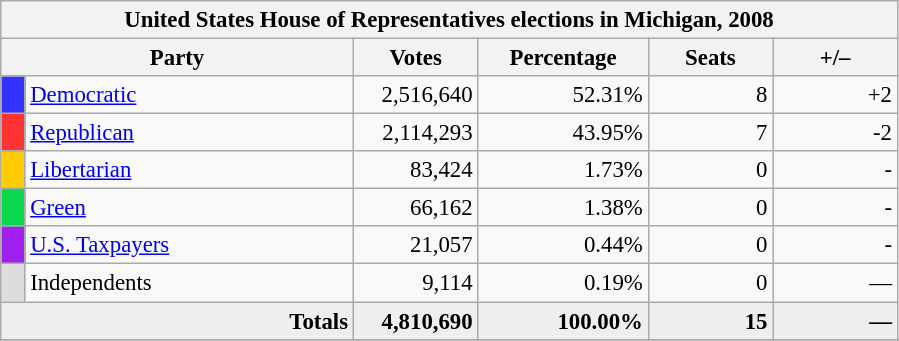<table class="wikitable" style="font-size: 95%;">
<tr>
<th colspan="6">United States House of Representatives elections in Michigan, 2008</th>
</tr>
<tr>
<th colspan=2 style="width: 15em">Party</th>
<th style="width: 5em">Votes</th>
<th style="width: 7em">Percentage</th>
<th style="width: 5em">Seats</th>
<th style="width: 5em">+/–</th>
</tr>
<tr>
<th style="background-color:#3333FF; width: 3px"></th>
<td style="width: 130px"><a href='#'>Democratic</a></td>
<td align="right">2,516,640</td>
<td align="right">52.31%</td>
<td align="right">8</td>
<td align="right">+2</td>
</tr>
<tr>
<th style="background-color:#FF3333; width: 3px"></th>
<td style="width: 130px"><a href='#'>Republican</a></td>
<td align="right">2,114,293</td>
<td align="right">43.95%</td>
<td align="right">7</td>
<td align="right">-2</td>
</tr>
<tr>
<th style="background-color:#FFCC00; width: 3px"></th>
<td style="width: 130px"><a href='#'>Libertarian</a></td>
<td align="right">83,424</td>
<td align="right">1.73%</td>
<td align="right">0</td>
<td align="right">-</td>
</tr>
<tr>
<th style="background-color:#0BDA51; width: 3px"></th>
<td style="width: 130px"><a href='#'>Green</a></td>
<td align="right">66,162</td>
<td align="right">1.38%</td>
<td align="right">0</td>
<td align="right">-</td>
</tr>
<tr>
<th style="background-color:#A020F0; width: 3px"></th>
<td style="width: 130px"><a href='#'>U.S. Taxpayers</a></td>
<td align="right">21,057</td>
<td align="right">0.44%</td>
<td align="right">0</td>
<td align="right">-</td>
</tr>
<tr>
<th style="background-color:#DDDDDD; width: 3px"></th>
<td style="width: 130px">Independents</td>
<td align="right">9,114</td>
<td align="right">0.19%</td>
<td align="right">0</td>
<td align="right">—</td>
</tr>
<tr bgcolor="#EEEEEE">
<td colspan="2" align="right"><strong>Totals</strong></td>
<td align="right"><strong>4,810,690</strong></td>
<td align="right"><strong>100.00%</strong></td>
<td align="right"><strong>15</strong></td>
<td align="right"><strong>—</strong></td>
</tr>
<tr bgcolor="#EEEEEE">
</tr>
</table>
